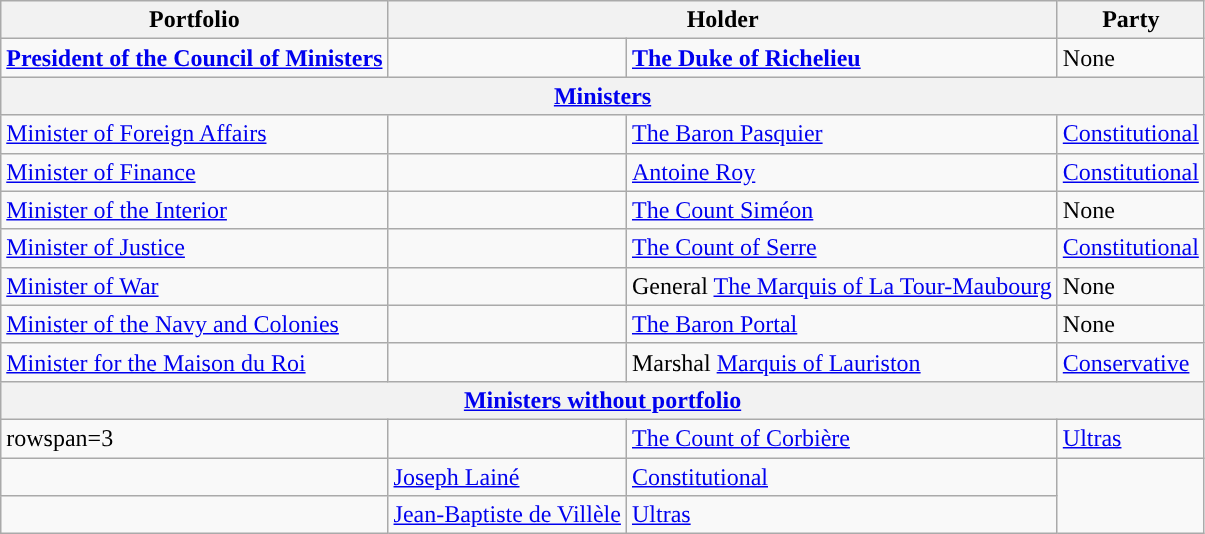<table class="wikitable">
<tr>
<th>Portfolio</th>
<th colspan=2>Holder</th>
<th>Party</th>
</tr>
<tr>
<td><strong><a href='#'>President of the Council of Ministers</a></strong></td>
<td style="background:"></td>
<td><strong><a href='#'>The Duke of Richelieu</a></strong></td>
<td>None</td>
</tr>
<tr>
<th colspan=4 align=center><a href='#'>Ministers</a></th>
</tr>
<tr>
<td><a href='#'>Minister of Foreign Affairs</a></td>
<td style="background:"></td>
<td><a href='#'>The Baron Pasquier</a></td>
<td><a href='#'>Constitutional</a></td>
</tr>
<tr>
<td><a href='#'>Minister of Finance</a></td>
<td style="background:"></td>
<td><a href='#'>Antoine Roy</a></td>
<td><a href='#'>Constitutional</a></td>
</tr>
<tr>
<td><a href='#'>Minister of the Interior</a></td>
<td style="background:"></td>
<td><a href='#'>The Count Siméon</a></td>
<td>None</td>
</tr>
<tr>
<td><a href='#'>Minister of Justice</a></td>
<td style="background:"></td>
<td><a href='#'>The Count of Serre</a></td>
<td><a href='#'>Constitutional</a></td>
</tr>
<tr>
<td><a href='#'>Minister of War</a></td>
<td style="background:"></td>
<td>General <a href='#'>The Marquis of La Tour-Maubourg</a></td>
<td>None</td>
</tr>
<tr>
<td><a href='#'>Minister of the Navy and Colonies</a></td>
<td style="background:"></td>
<td><a href='#'>The Baron Portal</a></td>
<td>None</td>
</tr>
<tr>
<td><a href='#'>Minister for the Maison du Roi</a></td>
<td style="background:"></td>
<td>Marshal <a href='#'>Marquis of Lauriston</a></td>
<td><a href='#'>Conservative</a></td>
</tr>
<tr>
<th colspan=4 align=center><a href='#'>Ministers without portfolio</a><br></th>
</tr>
<tr>
<td>rowspan=3 </td>
<td style="background:"></td>
<td><a href='#'>The Count of Corbière</a></td>
<td><a href='#'>Ultras</a></td>
</tr>
<tr>
<td style="background:"></td>
<td><a href='#'>Joseph Lainé</a></td>
<td><a href='#'>Constitutional</a></td>
</tr>
<tr>
<td style="background:"></td>
<td><a href='#'>Jean-Baptiste de Villèle</a></td>
<td><a href='#'>Ultras</a></td>
</tr>
</table>
